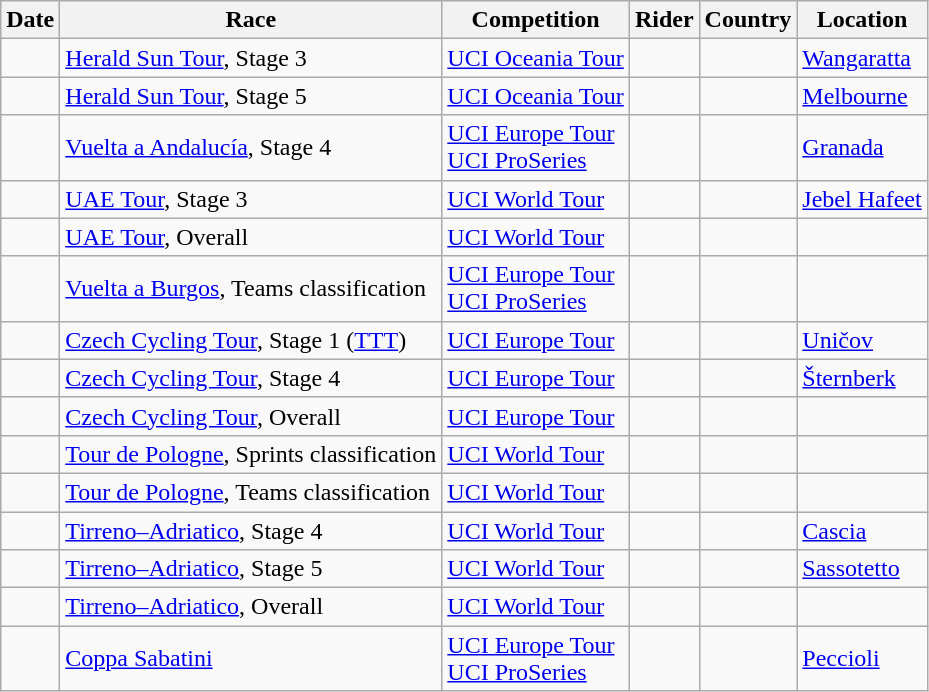<table class="wikitable sortable">
<tr>
<th>Date</th>
<th>Race</th>
<th>Competition</th>
<th>Rider</th>
<th>Country</th>
<th>Location</th>
</tr>
<tr>
<td></td>
<td><a href='#'>Herald Sun Tour</a>, Stage 3</td>
<td><a href='#'>UCI Oceania Tour</a></td>
<td></td>
<td></td>
<td><a href='#'>Wangaratta</a></td>
</tr>
<tr>
<td></td>
<td><a href='#'>Herald Sun Tour</a>, Stage 5</td>
<td><a href='#'>UCI Oceania Tour</a></td>
<td></td>
<td></td>
<td><a href='#'>Melbourne</a></td>
</tr>
<tr>
<td></td>
<td><a href='#'>Vuelta a Andalucía</a>, Stage 4</td>
<td><a href='#'>UCI Europe Tour</a> <br> <a href='#'>UCI ProSeries</a></td>
<td></td>
<td></td>
<td><a href='#'>Granada</a></td>
</tr>
<tr>
<td></td>
<td><a href='#'>UAE Tour</a>, Stage 3</td>
<td><a href='#'>UCI World Tour</a></td>
<td></td>
<td></td>
<td><a href='#'>Jebel Hafeet</a></td>
</tr>
<tr>
<td></td>
<td><a href='#'>UAE Tour</a>, Overall</td>
<td><a href='#'>UCI World Tour</a></td>
<td></td>
<td></td>
<td></td>
</tr>
<tr>
<td></td>
<td><a href='#'>Vuelta a Burgos</a>, Teams classification</td>
<td><a href='#'>UCI Europe Tour</a> <br> <a href='#'>UCI ProSeries</a></td>
<td align="center"></td>
<td></td>
<td></td>
</tr>
<tr>
<td></td>
<td><a href='#'>Czech Cycling Tour</a>, Stage 1 (<a href='#'>TTT</a>)</td>
<td><a href='#'>UCI Europe Tour</a></td>
<td align="center"></td>
<td></td>
<td><a href='#'>Uničov</a></td>
</tr>
<tr>
<td></td>
<td><a href='#'>Czech Cycling Tour</a>, Stage 4</td>
<td><a href='#'>UCI Europe Tour</a></td>
<td></td>
<td></td>
<td><a href='#'>Šternberk</a></td>
</tr>
<tr>
<td></td>
<td><a href='#'>Czech Cycling Tour</a>, Overall</td>
<td><a href='#'>UCI Europe Tour</a></td>
<td></td>
<td></td>
<td></td>
</tr>
<tr>
<td></td>
<td><a href='#'>Tour de Pologne</a>, Sprints classification</td>
<td><a href='#'>UCI World Tour</a></td>
<td></td>
<td></td>
<td></td>
</tr>
<tr>
<td></td>
<td><a href='#'>Tour de Pologne</a>, Teams classification</td>
<td><a href='#'>UCI World Tour</a></td>
<td align="center"></td>
<td></td>
<td></td>
</tr>
<tr>
<td></td>
<td><a href='#'>Tirreno–Adriatico</a>, Stage 4</td>
<td><a href='#'>UCI World Tour</a></td>
<td></td>
<td></td>
<td><a href='#'>Cascia</a></td>
</tr>
<tr>
<td></td>
<td><a href='#'>Tirreno–Adriatico</a>, Stage 5</td>
<td><a href='#'>UCI World Tour</a></td>
<td></td>
<td></td>
<td><a href='#'>Sassotetto</a></td>
</tr>
<tr>
<td></td>
<td><a href='#'>Tirreno–Adriatico</a>, Overall</td>
<td><a href='#'>UCI World Tour</a></td>
<td></td>
<td></td>
<td></td>
</tr>
<tr>
<td></td>
<td><a href='#'>Coppa Sabatini</a></td>
<td><a href='#'>UCI Europe Tour</a> <br> <a href='#'>UCI ProSeries</a></td>
<td></td>
<td></td>
<td><a href='#'>Peccioli</a></td>
</tr>
</table>
